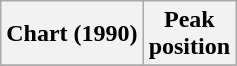<table class="wikitable plainrowheaders">
<tr>
<th scope="col">Chart (1990)</th>
<th scope="col">Peak<br>position</th>
</tr>
<tr>
</tr>
</table>
